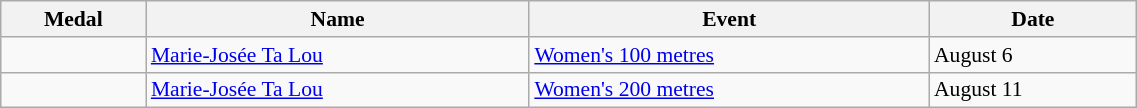<table class="wikitable" style="font-size:90%" width=60%>
<tr>
<th>Medal</th>
<th>Name</th>
<th>Event</th>
<th>Date</th>
</tr>
<tr>
<td></td>
<td><a href='#'>Marie-Josée Ta Lou</a></td>
<td><a href='#'> Women's 100 metres</a></td>
<td>August 6</td>
</tr>
<tr>
<td></td>
<td><a href='#'>Marie-Josée Ta Lou</a></td>
<td><a href='#'> Women's 200 metres</a></td>
<td>August 11</td>
</tr>
</table>
